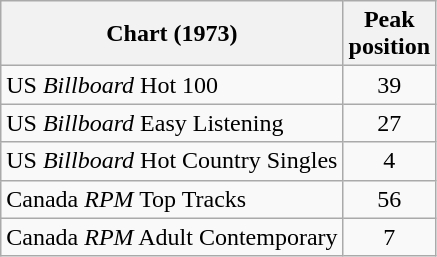<table class="wikitable sortable">
<tr>
<th>Chart (1973)</th>
<th>Peak<br>position</th>
</tr>
<tr>
<td>US <em>Billboard</em> Hot 100</td>
<td align="center">39</td>
</tr>
<tr>
<td>US <em>Billboard</em> Easy Listening</td>
<td align="center">27</td>
</tr>
<tr>
<td>US <em>Billboard</em> Hot Country Singles</td>
<td align="center">4</td>
</tr>
<tr>
<td>Canada <em>RPM</em> Top Tracks</td>
<td align="center">56</td>
</tr>
<tr>
<td>Canada <em>RPM</em> Adult Contemporary</td>
<td align="center">7</td>
</tr>
</table>
